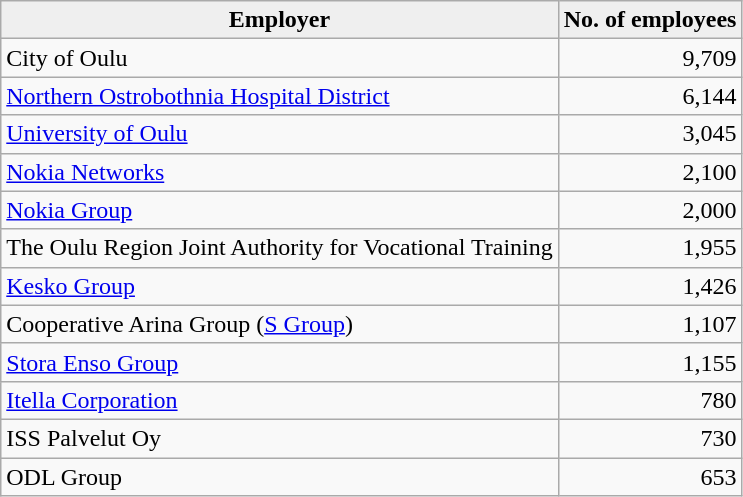<table class="wikitable">
<tr>
<th style="background:#efefef;">Employer</th>
<th style="background:#efefef;">No. of employees</th>
</tr>
<tr>
<td>City of Oulu</td>
<td style="text-align: right;">9,709</td>
</tr>
<tr>
<td><a href='#'>Northern Ostrobothnia Hospital District</a></td>
<td style="text-align: right;">6,144</td>
</tr>
<tr>
<td><a href='#'>University of Oulu</a></td>
<td style="text-align: right;">3,045</td>
</tr>
<tr>
<td><a href='#'>Nokia Networks</a></td>
<td style="text-align: right;">2,100</td>
</tr>
<tr>
<td><a href='#'>Nokia Group</a></td>
<td style="text-align: right;">2,000</td>
</tr>
<tr>
<td>The Oulu Region Joint Authority for Vocational Training</td>
<td style="text-align: right;">1,955</td>
</tr>
<tr>
<td><a href='#'>Kesko Group</a></td>
<td style="text-align: right;">1,426</td>
</tr>
<tr>
<td>Cooperative Arina Group (<a href='#'>S Group</a>)</td>
<td style="text-align: right;">1,107</td>
</tr>
<tr>
<td><a href='#'>Stora Enso Group</a></td>
<td style="text-align: right;">1,155</td>
</tr>
<tr>
<td><a href='#'>Itella Corporation</a></td>
<td style="text-align: right;">780</td>
</tr>
<tr>
<td>ISS Palvelut Oy</td>
<td style="text-align: right;">730</td>
</tr>
<tr>
<td>ODL Group</td>
<td style="text-align: right;">653</td>
</tr>
</table>
